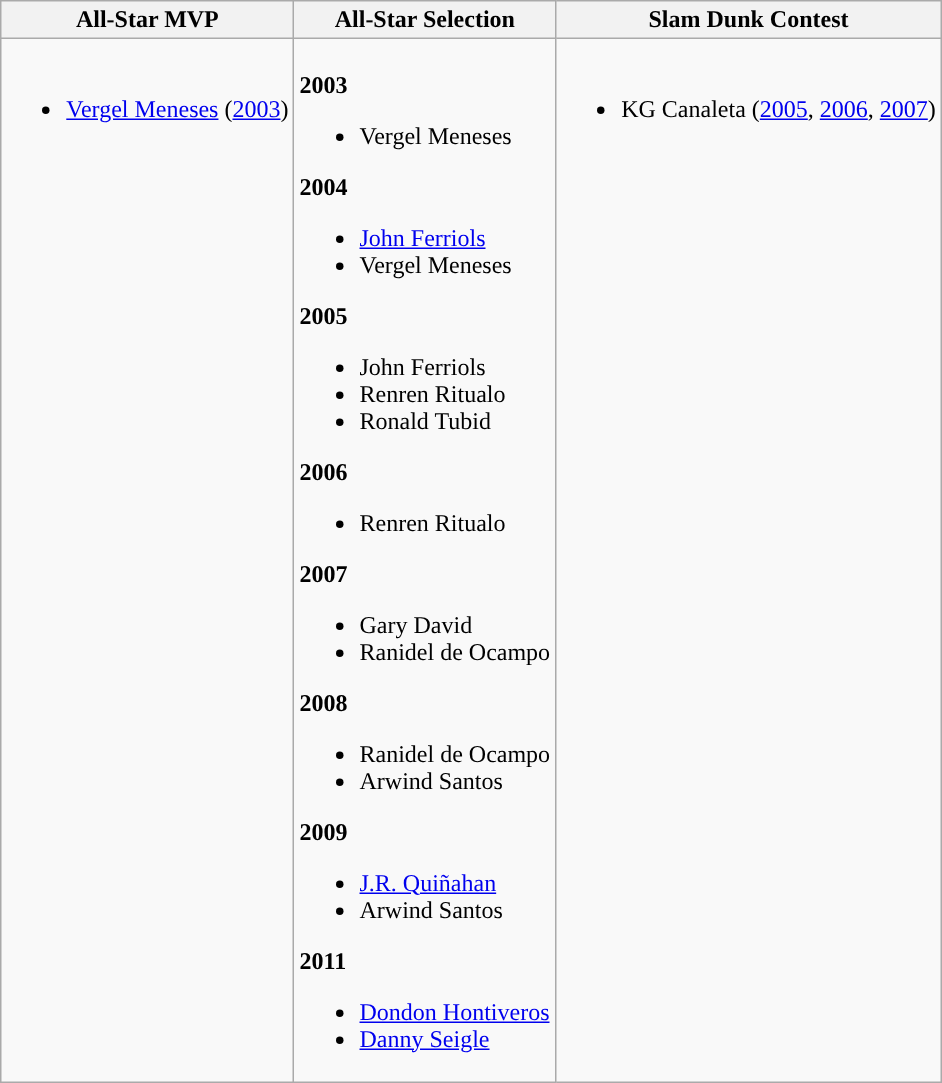<table class=wikitable>
<tr>
<th>All-Star MVP</th>
<th>All-Star Selection</th>
<th>Slam Dunk Contest</th>
</tr>
<tr>
<td valign="top"><br><ul><li><a href='#'>Vergel Meneses</a> (<a href='#'>2003</a>)</li></ul></td>
<td valign="top"><br><strong>2003</strong><ul><li>Vergel Meneses</li></ul><strong>2004</strong><ul><li><a href='#'>John Ferriols</a></li><li>Vergel Meneses</li></ul><strong>2005</strong><ul><li>John Ferriols</li><li>Renren Ritualo</li><li>Ronald Tubid</li></ul><strong>2006</strong><ul><li>Renren Ritualo</li></ul><strong>2007</strong><ul><li>Gary David</li><li>Ranidel de Ocampo</li></ul><strong>2008</strong><ul><li>Ranidel de Ocampo</li><li>Arwind Santos</li></ul><strong>2009</strong><ul><li><a href='#'>J.R. Quiñahan</a></li><li>Arwind Santos</li></ul><strong>2011</strong><ul><li><a href='#'>Dondon Hontiveros</a></li><li><a href='#'>Danny Seigle</a></li></ul></td>
<td valign="top"><br><ul><li>KG Canaleta (<a href='#'>2005</a>, <a href='#'>2006</a>, <a href='#'>2007</a>)</li></ul></td>
</tr>
</table>
